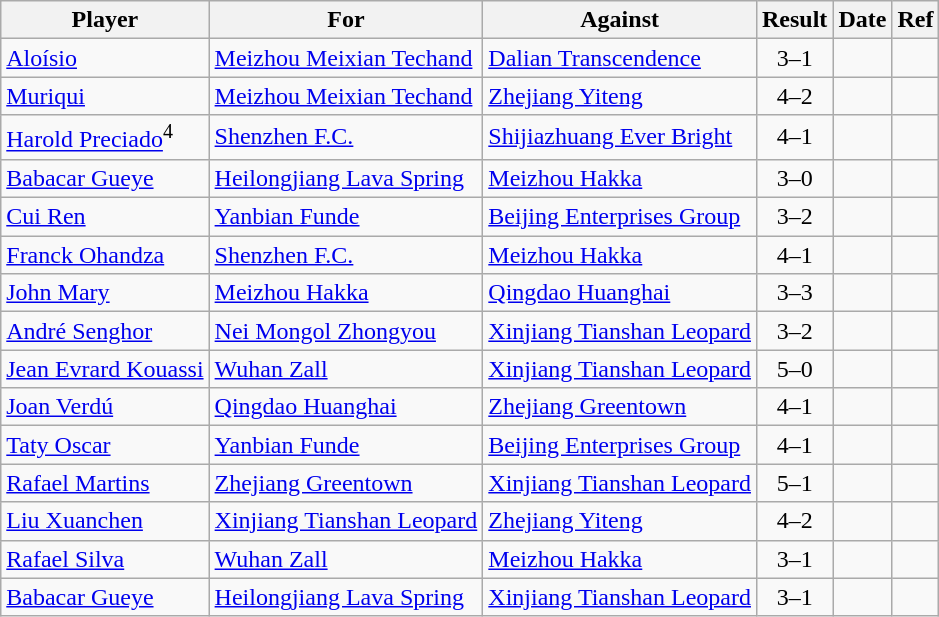<table class="wikitable">
<tr>
<th>Player</th>
<th>For</th>
<th>Against</th>
<th style="text-align:center">Result</th>
<th>Date</th>
<th>Ref</th>
</tr>
<tr>
<td> <a href='#'>Aloísio</a></td>
<td><a href='#'>Meizhou Meixian Techand</a></td>
<td><a href='#'>Dalian Transcendence</a></td>
<td align="center">3–1</td>
<td></td>
<td></td>
</tr>
<tr>
<td> <a href='#'>Muriqui</a></td>
<td><a href='#'>Meizhou Meixian Techand</a></td>
<td><a href='#'>Zhejiang Yiteng</a></td>
<td align="center">4–2</td>
<td></td>
<td></td>
</tr>
<tr>
<td> <a href='#'>Harold Preciado</a><sup>4</sup></td>
<td><a href='#'>Shenzhen F.C.</a></td>
<td><a href='#'>Shijiazhuang Ever Bright</a></td>
<td align="center">4–1</td>
<td></td>
<td></td>
</tr>
<tr>
<td> <a href='#'>Babacar Gueye</a></td>
<td><a href='#'>Heilongjiang Lava Spring</a></td>
<td><a href='#'>Meizhou Hakka</a></td>
<td align="center">3–0</td>
<td></td>
<td></td>
</tr>
<tr>
<td> <a href='#'>Cui Ren</a></td>
<td><a href='#'>Yanbian Funde</a></td>
<td><a href='#'>Beijing Enterprises Group</a></td>
<td align="center">3–2</td>
<td></td>
<td></td>
</tr>
<tr>
<td> <a href='#'>Franck Ohandza</a></td>
<td><a href='#'>Shenzhen F.C.</a></td>
<td><a href='#'>Meizhou Hakka</a></td>
<td align="center">4–1</td>
<td></td>
<td></td>
</tr>
<tr>
<td> <a href='#'>John Mary</a></td>
<td><a href='#'>Meizhou Hakka</a></td>
<td><a href='#'>Qingdao Huanghai</a></td>
<td align="center">3–3</td>
<td></td>
<td></td>
</tr>
<tr>
<td> <a href='#'>André Senghor</a></td>
<td><a href='#'>Nei Mongol Zhongyou</a></td>
<td><a href='#'>Xinjiang Tianshan Leopard</a></td>
<td align="center">3–2</td>
<td></td>
<td></td>
</tr>
<tr>
<td> <a href='#'>Jean Evrard Kouassi</a></td>
<td><a href='#'>Wuhan Zall</a></td>
<td><a href='#'>Xinjiang Tianshan Leopard</a></td>
<td align="center">5–0</td>
<td></td>
<td></td>
</tr>
<tr>
<td> <a href='#'>Joan Verdú</a></td>
<td><a href='#'>Qingdao Huanghai</a></td>
<td><a href='#'>Zhejiang Greentown</a></td>
<td align="center">4–1</td>
<td></td>
<td></td>
</tr>
<tr>
<td> <a href='#'>Taty Oscar</a></td>
<td><a href='#'>Yanbian Funde</a></td>
<td><a href='#'>Beijing Enterprises Group</a></td>
<td align="center">4–1</td>
<td></td>
<td></td>
</tr>
<tr>
<td> <a href='#'>Rafael Martins</a></td>
<td><a href='#'>Zhejiang Greentown</a></td>
<td><a href='#'>Xinjiang Tianshan Leopard</a></td>
<td align="center">5–1</td>
<td></td>
<td></td>
</tr>
<tr>
<td> <a href='#'>Liu Xuanchen</a></td>
<td><a href='#'>Xinjiang Tianshan Leopard</a></td>
<td><a href='#'>Zhejiang Yiteng</a></td>
<td align="center">4–2</td>
<td></td>
<td></td>
</tr>
<tr>
<td> <a href='#'>Rafael Silva</a></td>
<td><a href='#'>Wuhan Zall</a></td>
<td><a href='#'>Meizhou Hakka</a></td>
<td align="center">3–1</td>
<td></td>
<td></td>
</tr>
<tr>
<td> <a href='#'>Babacar Gueye</a></td>
<td><a href='#'>Heilongjiang Lava Spring</a></td>
<td><a href='#'>Xinjiang Tianshan Leopard</a></td>
<td align="center">3–1</td>
<td></td>
<td></td>
</tr>
</table>
